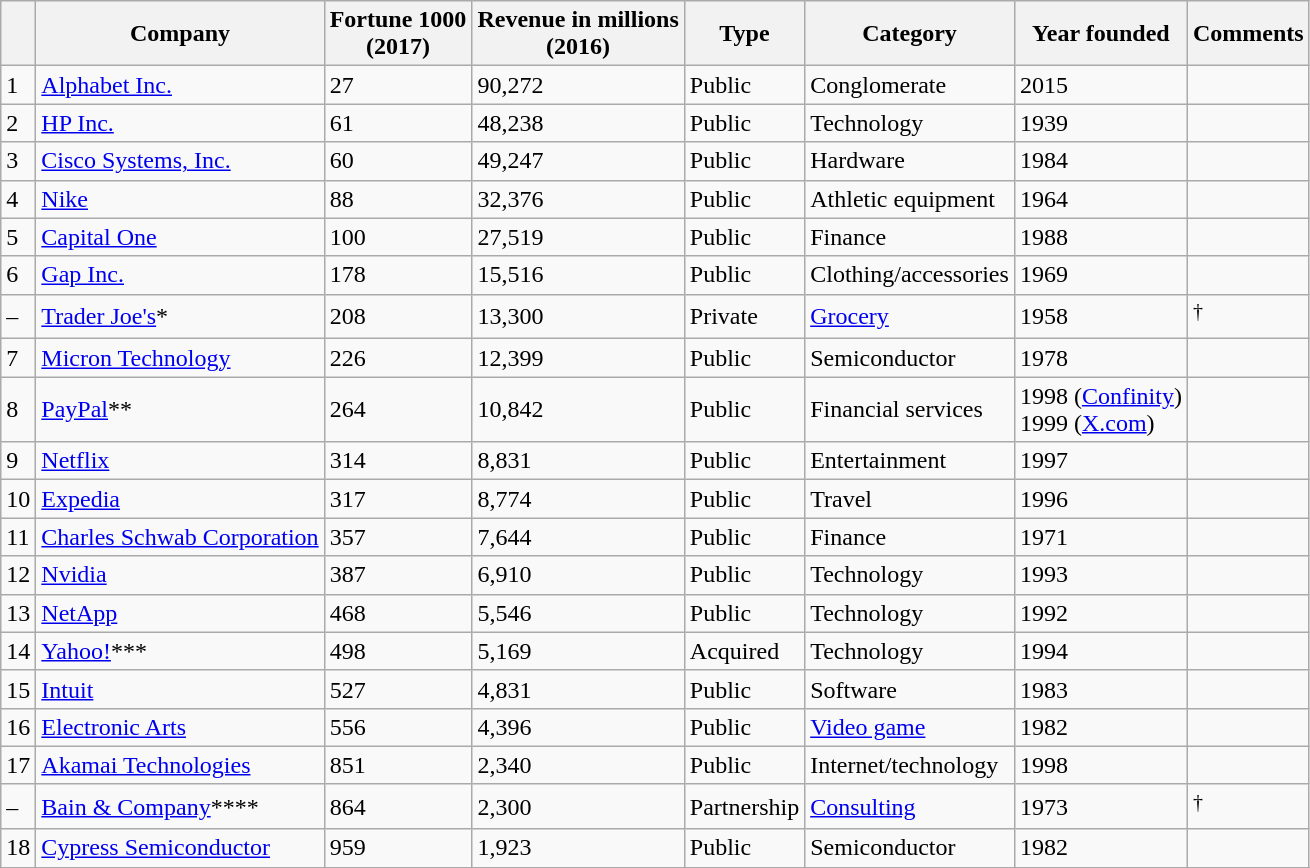<table class="wikitable sortable">
<tr>
<th></th>
<th>Company</th>
<th>Fortune 1000<br>(2017)</th>
<th>Revenue in millions<br>(2016)</th>
<th>Type</th>
<th>Category</th>
<th>Year founded</th>
<th>Comments</th>
</tr>
<tr>
<td>1</td>
<td><a href='#'>Alphabet Inc.</a></td>
<td>27</td>
<td>90,272</td>
<td>Public</td>
<td>Conglomerate</td>
<td>2015</td>
<td></td>
</tr>
<tr>
<td>2</td>
<td><a href='#'>HP Inc.</a></td>
<td>61</td>
<td>48,238</td>
<td>Public</td>
<td>Technology</td>
<td>1939</td>
<td></td>
</tr>
<tr>
<td>3</td>
<td><a href='#'>Cisco Systems, Inc.</a></td>
<td>60</td>
<td>49,247</td>
<td>Public</td>
<td>Hardware</td>
<td>1984</td>
<td></td>
</tr>
<tr>
<td>4</td>
<td><a href='#'>Nike</a></td>
<td>88</td>
<td>32,376</td>
<td>Public</td>
<td>Athletic equipment</td>
<td>1964</td>
<td></td>
</tr>
<tr>
<td>5</td>
<td><a href='#'>Capital One</a></td>
<td>100</td>
<td>27,519</td>
<td>Public</td>
<td>Finance</td>
<td>1988</td>
<td></td>
</tr>
<tr>
<td>6</td>
<td><a href='#'>Gap Inc.</a></td>
<td>178</td>
<td>15,516</td>
<td>Public</td>
<td>Clothing/accessories</td>
<td>1969</td>
<td></td>
</tr>
<tr>
<td>–</td>
<td><a href='#'>Trader Joe's</a>*</td>
<td>208</td>
<td>13,300</td>
<td>Private</td>
<td><a href='#'>Grocery</a></td>
<td>1958</td>
<td><sup>†</sup> </td>
</tr>
<tr>
<td>7</td>
<td><a href='#'>Micron Technology</a></td>
<td>226</td>
<td>12,399</td>
<td>Public</td>
<td>Semiconductor</td>
<td>1978</td>
<td></td>
</tr>
<tr>
<td>8</td>
<td><a href='#'>PayPal</a>**</td>
<td>264</td>
<td>10,842</td>
<td>Public</td>
<td>Financial services</td>
<td>1998 (<a href='#'>Confinity</a>)<br>1999 (<a href='#'>X.com</a>)</td>
<td></td>
</tr>
<tr>
<td>9</td>
<td><a href='#'>Netflix</a></td>
<td>314</td>
<td>8,831</td>
<td>Public</td>
<td>Entertainment</td>
<td>1997</td>
<td></td>
</tr>
<tr>
<td>10</td>
<td><a href='#'>Expedia</a></td>
<td>317</td>
<td>8,774</td>
<td>Public</td>
<td>Travel</td>
<td>1996</td>
<td></td>
</tr>
<tr>
<td>11</td>
<td><a href='#'>Charles Schwab Corporation</a></td>
<td>357</td>
<td>7,644</td>
<td>Public</td>
<td>Finance</td>
<td>1971</td>
<td></td>
</tr>
<tr>
<td>12</td>
<td><a href='#'>Nvidia</a></td>
<td>387</td>
<td>6,910</td>
<td>Public</td>
<td>Technology</td>
<td>1993</td>
<td></td>
</tr>
<tr>
<td>13</td>
<td><a href='#'>NetApp</a></td>
<td>468</td>
<td>5,546</td>
<td>Public</td>
<td>Technology</td>
<td>1992</td>
<td></td>
</tr>
<tr>
<td>14</td>
<td><a href='#'>Yahoo!</a>***</td>
<td>498</td>
<td>5,169</td>
<td>Acquired</td>
<td>Technology</td>
<td>1994</td>
<td></td>
</tr>
<tr>
<td>15</td>
<td><a href='#'>Intuit</a></td>
<td>527</td>
<td>4,831</td>
<td>Public</td>
<td>Software</td>
<td>1983</td>
<td></td>
</tr>
<tr 498>
<td>16</td>
<td><a href='#'>Electronic Arts</a></td>
<td>556</td>
<td>4,396</td>
<td>Public</td>
<td><a href='#'>Video game</a></td>
<td>1982</td>
<td></td>
</tr>
<tr>
<td>17</td>
<td><a href='#'>Akamai Technologies</a></td>
<td>851</td>
<td>2,340</td>
<td>Public</td>
<td>Internet/technology</td>
<td>1998</td>
<td></td>
</tr>
<tr>
<td>–</td>
<td><a href='#'>Bain & Company</a>****</td>
<td>864</td>
<td>2,300</td>
<td>Partnership</td>
<td><a href='#'>Consulting</a></td>
<td>1973</td>
<td><sup>†</sup> </td>
</tr>
<tr>
<td>18</td>
<td><a href='#'>Cypress Semiconductor</a></td>
<td>959</td>
<td>1,923</td>
<td>Public</td>
<td>Semiconductor</td>
<td>1982</td>
<td></td>
</tr>
<tr 1998>
</tr>
<tr>
</tr>
</table>
